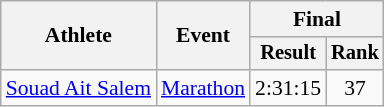<table class="wikitable" style="font-size:90%">
<tr>
<th rowspan="2">Athlete</th>
<th rowspan="2">Event</th>
<th colspan="2">Final</th>
</tr>
<tr style="font-size:95%">
<th>Result</th>
<th>Rank</th>
</tr>
<tr align=center>
<td align=left><a href='#'>Souad Ait Salem</a></td>
<td align=left><a href='#'>Marathon</a></td>
<td>2:31:15</td>
<td>37</td>
</tr>
</table>
